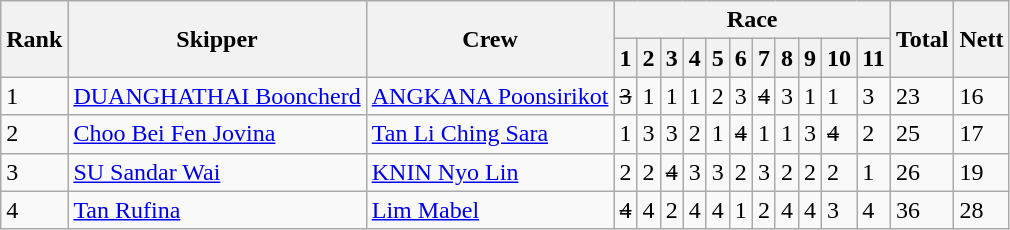<table class=wikitable>
<tr>
<th rowspan="2">Rank</th>
<th rowspan="2">Skipper</th>
<th rowspan="2">Crew</th>
<th colspan="11">Race</th>
<th rowspan="2">Total</th>
<th rowspan="2">Nett</th>
</tr>
<tr>
<th>1</th>
<th>2</th>
<th>3</th>
<th>4</th>
<th>5</th>
<th>6</th>
<th>7</th>
<th>8</th>
<th>9</th>
<th>10</th>
<th>11</th>
</tr>
<tr>
<td>1</td>
<td> <a href='#'>DUANGHATHAI Booncherd</a></td>
<td><a href='#'>ANGKANA Poonsirikot</a></td>
<td><s>3</s></td>
<td>1</td>
<td>1</td>
<td>1</td>
<td>2</td>
<td>3</td>
<td><s>4</s></td>
<td>3</td>
<td>1</td>
<td>1</td>
<td>3</td>
<td>23</td>
<td>16</td>
</tr>
<tr>
<td>2</td>
<td> <a href='#'>Choo Bei Fen Jovina</a></td>
<td><a href='#'>Tan Li Ching Sara</a></td>
<td>1</td>
<td>3</td>
<td>3</td>
<td>2</td>
<td>1</td>
<td><s>4</s></td>
<td>1</td>
<td>1</td>
<td>3</td>
<td><s>4</s></td>
<td>2</td>
<td>25</td>
<td>17</td>
</tr>
<tr>
<td>3</td>
<td> <a href='#'>SU Sandar Wai</a></td>
<td><a href='#'>KNIN Nyo Lin</a></td>
<td>2</td>
<td>2</td>
<td><s>4</s></td>
<td>3</td>
<td>3</td>
<td>2</td>
<td>3</td>
<td>2</td>
<td>2</td>
<td>2</td>
<td>1</td>
<td>26</td>
<td>19</td>
</tr>
<tr>
<td>4</td>
<td> <a href='#'>Tan Rufina</a></td>
<td><a href='#'>Lim Mabel</a></td>
<td><s>4</s></td>
<td>4</td>
<td>2</td>
<td>4</td>
<td>4</td>
<td>1</td>
<td>2</td>
<td>4</td>
<td>4</td>
<td>3</td>
<td>4</td>
<td>36</td>
<td>28</td>
</tr>
</table>
